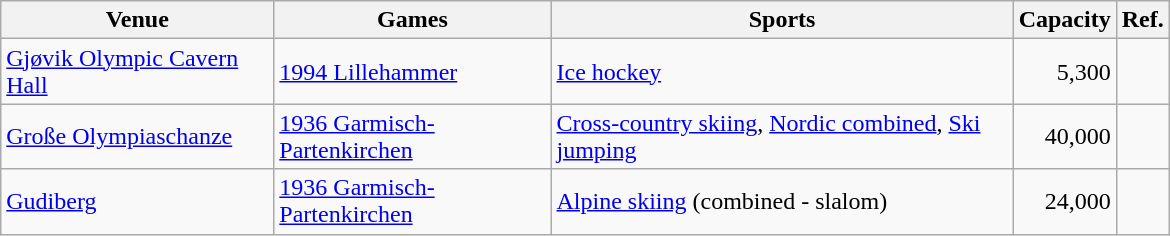<table class="wikitable sortable" width=780px>
<tr>
<th>Venue</th>
<th>Games</th>
<th>Sports</th>
<th>Capacity</th>
<th>Ref.</th>
</tr>
<tr>
<td><a href='#'>Gjøvik Olympic Cavern Hall</a></td>
<td><a href='#'>1994 Lillehammer</a></td>
<td><a href='#'>Ice hockey</a></td>
<td align="right">5,300</td>
<td align=center></td>
</tr>
<tr>
<td><a href='#'>Große Olympiaschanze</a></td>
<td><a href='#'>1936 Garmisch-Partenkirchen</a></td>
<td><a href='#'>Cross-country skiing</a>, <a href='#'>Nordic combined</a>, <a href='#'>Ski jumping</a></td>
<td align="right">40,000</td>
<td align=center></td>
</tr>
<tr>
<td><a href='#'>Gudiberg</a></td>
<td><a href='#'>1936 Garmisch-Partenkirchen</a></td>
<td><a href='#'>Alpine skiing</a> (combined - slalom)</td>
<td align="right">24,000</td>
<td align=center></td>
</tr>
</table>
